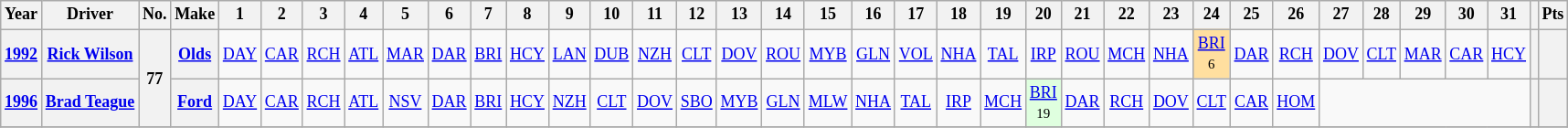<table class="wikitable" style="text-align:center; font-size:75%">
<tr>
<th>Year</th>
<th>Driver</th>
<th>No.</th>
<th>Make</th>
<th>1</th>
<th>2</th>
<th>3</th>
<th>4</th>
<th>5</th>
<th>6</th>
<th>7</th>
<th>8</th>
<th>9</th>
<th>10</th>
<th>11</th>
<th>12</th>
<th>13</th>
<th>14</th>
<th>15</th>
<th>16</th>
<th>17</th>
<th>18</th>
<th>19</th>
<th>20</th>
<th>21</th>
<th>22</th>
<th>23</th>
<th>24</th>
<th>25</th>
<th>26</th>
<th>27</th>
<th>28</th>
<th>29</th>
<th>30</th>
<th>31</th>
<th></th>
<th>Pts</th>
</tr>
<tr>
<th><a href='#'>1992</a></th>
<th><a href='#'>Rick Wilson</a></th>
<th rowspan=2>77</th>
<th><a href='#'>Olds</a></th>
<td><a href='#'>DAY</a></td>
<td><a href='#'>CAR</a></td>
<td><a href='#'>RCH</a></td>
<td><a href='#'>ATL</a></td>
<td><a href='#'>MAR</a></td>
<td><a href='#'>DAR</a></td>
<td><a href='#'>BRI</a></td>
<td><a href='#'>HCY</a></td>
<td><a href='#'>LAN</a></td>
<td><a href='#'>DUB</a></td>
<td><a href='#'>NZH</a></td>
<td><a href='#'>CLT</a></td>
<td><a href='#'>DOV</a></td>
<td><a href='#'>ROU</a></td>
<td><a href='#'>MYB</a></td>
<td><a href='#'>GLN</a></td>
<td><a href='#'>VOL</a></td>
<td><a href='#'>NHA</a></td>
<td><a href='#'>TAL</a></td>
<td><a href='#'>IRP</a></td>
<td><a href='#'>ROU</a></td>
<td><a href='#'>MCH</a></td>
<td><a href='#'>NHA</a></td>
<td style="background:#FFDF9F;"><a href='#'>BRI</a><br><small>6</small></td>
<td><a href='#'>DAR</a></td>
<td><a href='#'>RCH</a></td>
<td><a href='#'>DOV</a></td>
<td><a href='#'>CLT</a></td>
<td><a href='#'>MAR</a></td>
<td><a href='#'>CAR</a></td>
<td><a href='#'>HCY</a></td>
<th></th>
<th></th>
</tr>
<tr>
<th><a href='#'>1996</a></th>
<th><a href='#'>Brad Teague</a></th>
<th><a href='#'>Ford</a></th>
<td><a href='#'>DAY</a></td>
<td><a href='#'>CAR</a></td>
<td><a href='#'>RCH</a></td>
<td><a href='#'>ATL</a></td>
<td><a href='#'>NSV</a></td>
<td><a href='#'>DAR</a></td>
<td><a href='#'>BRI</a></td>
<td><a href='#'>HCY</a></td>
<td><a href='#'>NZH</a></td>
<td><a href='#'>CLT</a></td>
<td><a href='#'>DOV</a></td>
<td><a href='#'>SBO</a></td>
<td><a href='#'>MYB</a></td>
<td><a href='#'>GLN</a></td>
<td><a href='#'>MLW</a></td>
<td><a href='#'>NHA</a></td>
<td><a href='#'>TAL</a></td>
<td><a href='#'>IRP</a></td>
<td><a href='#'>MCH</a></td>
<td style="background:#DFFFDF;"><a href='#'>BRI</a><br><small>19</small></td>
<td><a href='#'>DAR</a></td>
<td><a href='#'>RCH</a></td>
<td><a href='#'>DOV</a></td>
<td><a href='#'>CLT</a></td>
<td><a href='#'>CAR</a></td>
<td><a href='#'>HOM</a></td>
<td colspan=5></td>
<th></th>
<th></th>
</tr>
<tr>
</tr>
</table>
